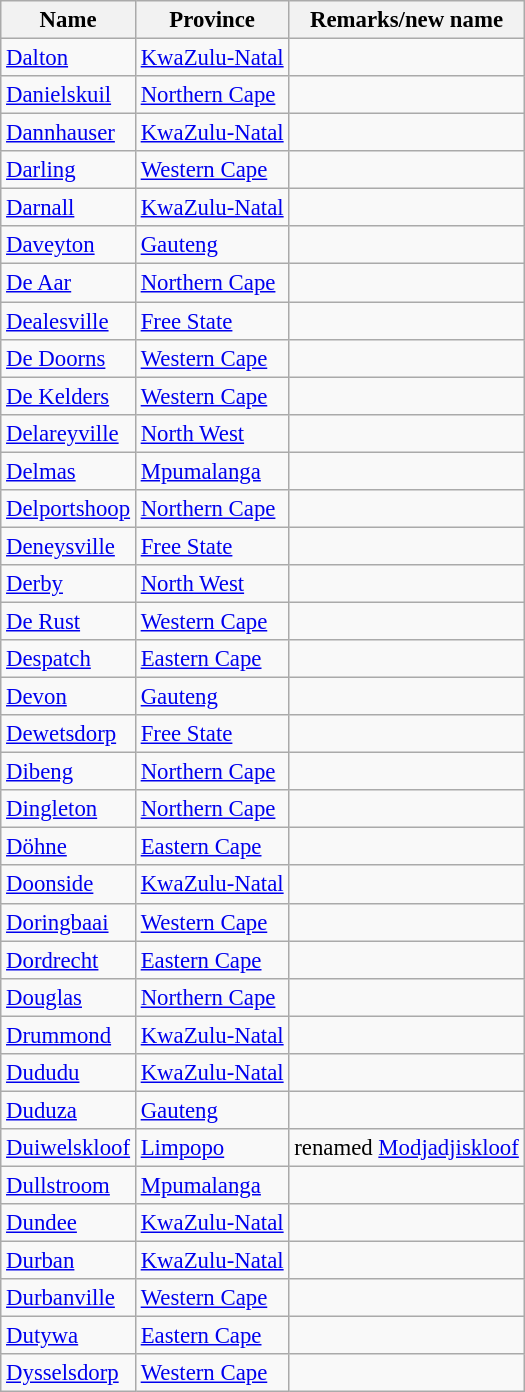<table class="wikitable sortable" style="font-size: 95%;">
<tr>
<th>Name</th>
<th>Province</th>
<th>Remarks/new name</th>
</tr>
<tr>
<td><a href='#'>Dalton</a></td>
<td><a href='#'>KwaZulu-Natal</a></td>
<td></td>
</tr>
<tr>
<td><a href='#'>Danielskuil</a></td>
<td><a href='#'>Northern Cape</a></td>
<td></td>
</tr>
<tr>
<td><a href='#'>Dannhauser</a></td>
<td><a href='#'>KwaZulu-Natal</a></td>
<td></td>
</tr>
<tr>
<td><a href='#'>Darling</a></td>
<td><a href='#'>Western Cape</a></td>
<td></td>
</tr>
<tr>
<td><a href='#'>Darnall</a></td>
<td><a href='#'>KwaZulu-Natal</a></td>
<td></td>
</tr>
<tr>
<td><a href='#'>Daveyton</a></td>
<td><a href='#'>Gauteng</a></td>
<td></td>
</tr>
<tr>
<td><a href='#'>De Aar</a></td>
<td><a href='#'>Northern Cape</a></td>
<td></td>
</tr>
<tr>
<td><a href='#'>Dealesville</a></td>
<td><a href='#'>Free State</a></td>
<td></td>
</tr>
<tr>
<td><a href='#'>De Doorns</a></td>
<td><a href='#'>Western Cape</a></td>
<td></td>
</tr>
<tr>
<td><a href='#'>De Kelders</a></td>
<td><a href='#'>Western Cape</a></td>
<td></td>
</tr>
<tr>
<td><a href='#'>Delareyville</a></td>
<td><a href='#'>North West</a></td>
<td></td>
</tr>
<tr>
<td><a href='#'>Delmas</a></td>
<td><a href='#'>Mpumalanga</a></td>
<td></td>
</tr>
<tr>
<td><a href='#'>Delportshoop</a></td>
<td><a href='#'>Northern Cape</a></td>
<td></td>
</tr>
<tr>
<td><a href='#'>Deneysville</a></td>
<td><a href='#'>Free State</a></td>
<td></td>
</tr>
<tr>
<td><a href='#'>Derby</a></td>
<td><a href='#'>North West</a></td>
<td></td>
</tr>
<tr>
<td><a href='#'>De Rust</a></td>
<td><a href='#'>Western Cape</a></td>
<td></td>
</tr>
<tr>
<td><a href='#'>Despatch</a></td>
<td><a href='#'>Eastern Cape</a></td>
<td></td>
</tr>
<tr>
<td><a href='#'>Devon</a></td>
<td><a href='#'>Gauteng</a></td>
<td></td>
</tr>
<tr>
<td><a href='#'>Dewetsdorp</a></td>
<td><a href='#'>Free State</a></td>
<td></td>
</tr>
<tr>
<td><a href='#'>Dibeng</a></td>
<td><a href='#'>Northern Cape</a></td>
<td></td>
</tr>
<tr>
<td><a href='#'>Dingleton</a></td>
<td><a href='#'>Northern Cape</a></td>
<td></td>
</tr>
<tr>
<td><a href='#'>Döhne</a></td>
<td><a href='#'>Eastern Cape</a></td>
<td></td>
</tr>
<tr>
<td><a href='#'>Doonside</a></td>
<td><a href='#'>KwaZulu-Natal</a></td>
<td></td>
</tr>
<tr>
<td><a href='#'>Doringbaai</a></td>
<td><a href='#'>Western Cape</a></td>
<td></td>
</tr>
<tr>
<td><a href='#'>Dordrecht</a></td>
<td><a href='#'>Eastern Cape</a></td>
<td></td>
</tr>
<tr>
<td><a href='#'>Douglas</a></td>
<td><a href='#'>Northern Cape</a></td>
<td></td>
</tr>
<tr>
<td><a href='#'>Drummond</a></td>
<td><a href='#'>KwaZulu-Natal</a></td>
<td></td>
</tr>
<tr>
<td><a href='#'>Dududu</a></td>
<td><a href='#'>KwaZulu-Natal</a></td>
<td></td>
</tr>
<tr>
<td><a href='#'>Duduza</a></td>
<td><a href='#'>Gauteng</a></td>
<td></td>
</tr>
<tr>
<td><a href='#'>Duiwelskloof</a></td>
<td><a href='#'>Limpopo</a></td>
<td>renamed <a href='#'>Modjadjiskloof</a></td>
</tr>
<tr>
<td><a href='#'>Dullstroom</a></td>
<td><a href='#'>Mpumalanga</a></td>
<td></td>
</tr>
<tr>
<td><a href='#'>Dundee</a></td>
<td><a href='#'>KwaZulu-Natal</a></td>
<td></td>
</tr>
<tr>
<td><a href='#'>Durban</a></td>
<td><a href='#'>KwaZulu-Natal</a></td>
<td></td>
</tr>
<tr>
<td><a href='#'>Durbanville</a></td>
<td><a href='#'>Western Cape</a></td>
<td></td>
</tr>
<tr>
<td><a href='#'>Dutywa</a></td>
<td><a href='#'>Eastern Cape</a></td>
<td></td>
</tr>
<tr>
<td><a href='#'>Dysselsdorp</a></td>
<td><a href='#'>Western Cape</a></td>
<td></td>
</tr>
</table>
